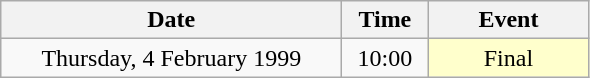<table class = "wikitable" style="text-align:center;">
<tr>
<th width=220>Date</th>
<th width=50>Time</th>
<th width=100>Event</th>
</tr>
<tr>
<td>Thursday, 4 February 1999</td>
<td>10:00</td>
<td bgcolor=ffffcc>Final</td>
</tr>
</table>
